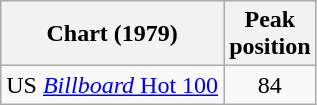<table class="wikitable sortable">
<tr>
<th>Chart (1979)</th>
<th>Peak<br>position</th>
</tr>
<tr>
<td>US <a href='#'><em>Billboard</em> Hot 100</a></td>
<td align="center">84</td>
</tr>
</table>
